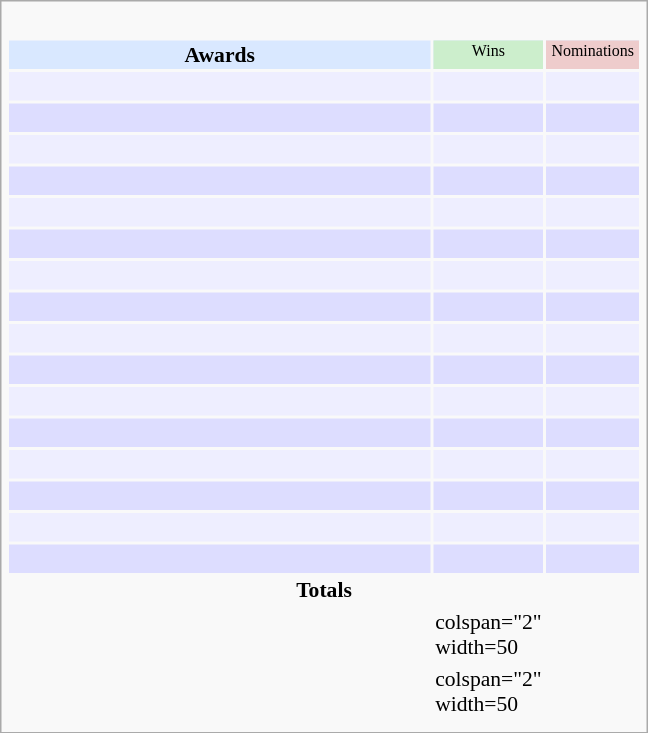<table class="infobox" style="width: 30em; text-align: left; font-size: 90%; vertical-align: middle;">
<tr>
<td colspan="3" style="text-align:center;"><br></td>
</tr>
<tr style="background:#d9e8ff; text-align:center;">
<th style="vertical-align: middle;">Awards</th>
<td style="background:#cec; font-size:8pt; width:60px;">Wins</td>
<td style="background:#ecc; font-size:8pt; width:60px;">Nominations</td>
</tr>
<tr style="background:#eef;">
<td style="text-align:center;"><br></td>
<td></td>
<td></td>
</tr>
<tr style="background:#ddf;">
<td style="text-align:center;"><br></td>
<td></td>
<td></td>
</tr>
<tr style="background:#eef;">
<td style="text-align:center;"><br></td>
<td></td>
<td></td>
</tr>
<tr style="background:#ddf;">
<td style="text-align:center;"><br></td>
<td></td>
<td></td>
</tr>
<tr style="background:#eef;">
<td style="text-align:center;"><br></td>
<td></td>
<td></td>
</tr>
<tr style="background:#ddf;">
<td style="text-align:center;"><br></td>
<td></td>
<td></td>
</tr>
<tr style="background:#eef;">
<td style="text-align:center;"><br></td>
<td></td>
<td></td>
</tr>
<tr style="background:#ddf;">
<td style="text-align:center;"><br></td>
<td></td>
<td></td>
</tr>
<tr style="background:#eef;">
<td style="text-align:center;"><br></td>
<td></td>
<td></td>
</tr>
<tr style="background:#ddf;">
<td style="text-align:center;"><br></td>
<td></td>
<td></td>
</tr>
<tr style="background:#eef;">
<td style="text-align:center;"><br></td>
<td></td>
<td></td>
</tr>
<tr style="background:#ddf;">
<td style="text-align:center;"><br></td>
<td></td>
<td></td>
</tr>
<tr style="background:#eef;">
<td style="text-align:center;"><br></td>
<td></td>
<td></td>
</tr>
<tr style="background:#ddf;">
<td style="text-align:center;"><br></td>
<td></td>
<td></td>
</tr>
<tr style="background:#eef;">
<td style="text-align:center;"><br></td>
<td></td>
<td></td>
</tr>
<tr style="background:#ddf;">
<td style="text-align:center;"><br></td>
<td></td>
<td></td>
</tr>
<tr>
<td colspan="3" style="text-align:center;"><strong>Totals</strong></td>
</tr>
<tr>
<td></td>
<td>colspan="2" width=50 </td>
</tr>
<tr>
<td></td>
<td>colspan="2" width=50 </td>
</tr>
<tr>
<td colspan="3"></td>
</tr>
</table>
